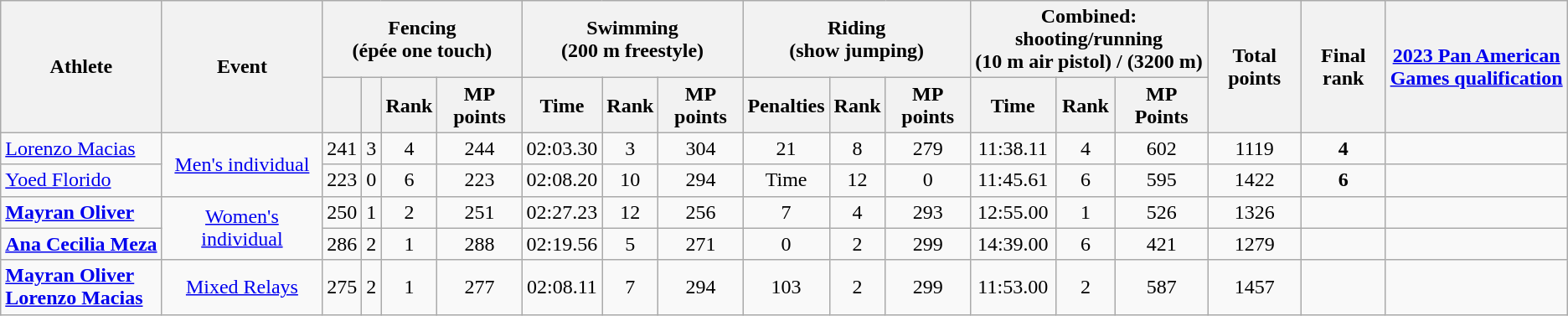<table class="wikitable">
<tr>
<th rowspan="2">Athlete</th>
<th rowspan="2">Event</th>
<th colspan="4">Fencing<br><span>(épée one touch)</span></th>
<th colspan="3">Swimming<br><span>(200 m freestyle)</span></th>
<th colspan="3">Riding<br><span>(show jumping)</span></th>
<th colspan="3">Combined: shooting/running<br><span>(10 m air pistol) / (3200 m)</span></th>
<th rowspan="2">Total points</th>
<th rowspan="2">Final rank</th>
<th rowspan="2" style="white-space: nowrap;"><a href='#'>2023 Pan American <br> Games qualification</a></th>
</tr>
<tr>
<th></th>
<th></th>
<th>Rank</th>
<th>MP points</th>
<th>Time</th>
<th>Rank</th>
<th>MP points</th>
<th>Penalties</th>
<th>Rank</th>
<th>MP points</th>
<th>Time</th>
<th>Rank</th>
<th>MP Points</th>
</tr>
<tr align="center">
<td style="white-space: nowrap;" align="left"><a href='#'>Lorenzo Macias</a></td>
<td rowspan="2" style="white-space: nowrap;"><a href='#'>Men's individual</a></td>
<td>241</td>
<td>3</td>
<td>4</td>
<td>244</td>
<td>02:03.30</td>
<td>3</td>
<td>304</td>
<td>21</td>
<td>8</td>
<td>279</td>
<td>11:38.11</td>
<td>4</td>
<td>602</td>
<td>1119</td>
<td><strong>4</strong></td>
<td></td>
</tr>
<tr align="center">
<td style="white-space: nowrap;" align="left"><a href='#'>Yoed Florido</a></td>
<td>223</td>
<td>0</td>
<td>6</td>
<td>223</td>
<td>02:08.20</td>
<td>10</td>
<td>294</td>
<td>Time</td>
<td>12</td>
<td>0</td>
<td>11:45.61</td>
<td>6</td>
<td>595</td>
<td>1422</td>
<td><strong>6</strong></td>
<td></td>
</tr>
<tr align="center">
<td style="white-space: nowrap;" align="left"><strong><a href='#'>Mayran Oliver</a></strong></td>
<td rowspan="2"><a href='#'>Women's individual</a></td>
<td>250</td>
<td>1</td>
<td>2</td>
<td>251</td>
<td>02:27.23</td>
<td>12</td>
<td>256</td>
<td>7</td>
<td>4</td>
<td>293</td>
<td>12:55.00</td>
<td>1</td>
<td>526</td>
<td>1326</td>
<td></td>
<td></td>
</tr>
<tr align="center">
<td style="white-space: nowrap;" align="left"><strong><a href='#'>Ana Cecilia Meza</a></strong></td>
<td>286</td>
<td>2</td>
<td>1</td>
<td>288</td>
<td>02:19.56</td>
<td>5</td>
<td>271</td>
<td>0</td>
<td>2</td>
<td>299</td>
<td>14:39.00</td>
<td>6</td>
<td>421</td>
<td>1279</td>
<td></td>
<td></td>
</tr>
<tr align="center">
<td style="white-space: nowrap;" align="left"><strong><a href='#'>Mayran Oliver</a><br><a href='#'>Lorenzo Macias</a></strong></td>
<td><a href='#'>Mixed Relays</a></td>
<td>275</td>
<td>2</td>
<td>1</td>
<td>277</td>
<td>02:08.11</td>
<td>7</td>
<td>294</td>
<td>103</td>
<td>2</td>
<td>299</td>
<td>11:53.00</td>
<td>2</td>
<td>587</td>
<td>1457</td>
<td></td>
<td></td>
</tr>
</table>
